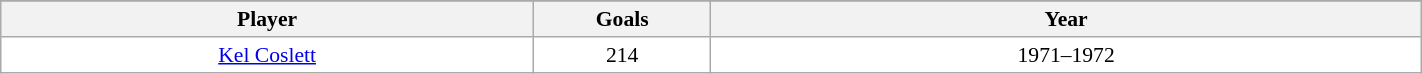<table class="wikitable sortable" width="75%" style="font-size:90%">
<tr bgcolor="#efefef">
</tr>
<tr bgcolor="#efefef">
<th width=30%>Player</th>
<th width=10%>Goals</th>
<th width=40%>Year</th>
</tr>
<tr bgcolor=#FFFFFF>
<td align=center> <a href='#'>Kel Coslett</a></td>
<td align=center>214</td>
<td align=center>1971–1972</td>
</tr>
</table>
